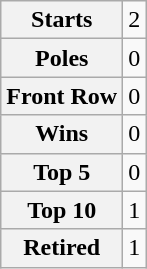<table class="wikitable" style="text-align:center">
<tr>
<th>Starts</th>
<td>2</td>
</tr>
<tr>
<th>Poles</th>
<td>0</td>
</tr>
<tr>
<th>Front Row</th>
<td>0</td>
</tr>
<tr>
<th>Wins</th>
<td>0</td>
</tr>
<tr>
<th>Top 5</th>
<td>0</td>
</tr>
<tr>
<th>Top 10</th>
<td>1</td>
</tr>
<tr>
<th>Retired</th>
<td>1</td>
</tr>
</table>
